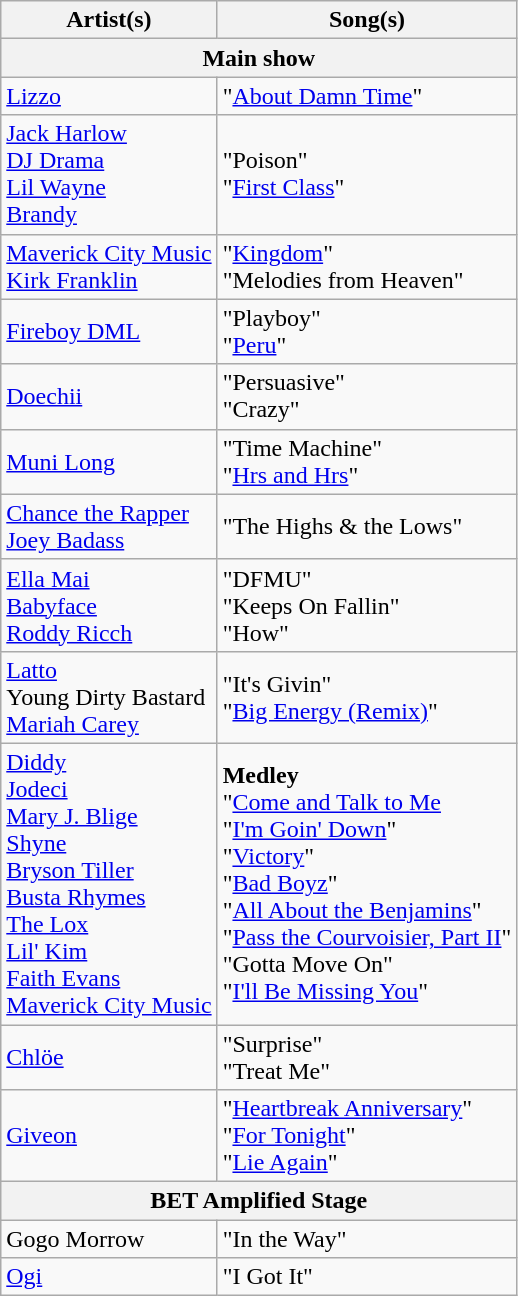<table class="wikitable">
<tr>
<th>Artist(s)</th>
<th>Song(s)</th>
</tr>
<tr>
<th colspan=2>Main show</th>
</tr>
<tr>
<td><a href='#'>Lizzo</a></td>
<td>"<a href='#'>About Damn Time</a>"</td>
</tr>
<tr>
<td><a href='#'>Jack Harlow</a><br><a href='#'>DJ Drama</a><br><a href='#'>Lil Wayne</a><br><a href='#'>Brandy</a></td>
<td>"Poison"<br>"<a href='#'>First Class</a>"</td>
</tr>
<tr>
<td><a href='#'>Maverick City Music</a><br><a href='#'>Kirk Franklin</a></td>
<td>"<a href='#'>Kingdom</a>"<br>"Melodies from Heaven"</td>
</tr>
<tr>
<td><a href='#'>Fireboy DML</a></td>
<td>"Playboy"<br>"<a href='#'>Peru</a>"</td>
</tr>
<tr>
<td><a href='#'>Doechii</a></td>
<td>"Persuasive"<br>"Crazy"</td>
</tr>
<tr>
<td><a href='#'>Muni Long</a></td>
<td>"Time Machine"<br>"<a href='#'>Hrs and Hrs</a>"</td>
</tr>
<tr>
<td><a href='#'>Chance the Rapper</a><br><a href='#'>Joey Badass</a></td>
<td>"The Highs & the Lows"</td>
</tr>
<tr>
<td><a href='#'>Ella Mai</a><br><a href='#'>Babyface</a><br><a href='#'>Roddy Ricch</a></td>
<td>"DFMU"<br>"Keeps On Fallin"<br>"How"</td>
</tr>
<tr>
<td><a href='#'>Latto</a><br>Young Dirty Bastard<br><a href='#'>Mariah Carey</a></td>
<td>"It's Givin"<br>"<a href='#'>Big Energy (Remix)</a>"</td>
</tr>
<tr>
<td><a href='#'>Diddy</a><br><a href='#'>Jodeci</a><br><a href='#'>Mary J. Blige</a><br><a href='#'>Shyne</a><br><a href='#'>Bryson Tiller</a><br><a href='#'>Busta Rhymes</a><br><a href='#'>The Lox</a><br><a href='#'>Lil' Kim</a><br><a href='#'>Faith Evans</a><br><a href='#'>Maverick City Music</a></td>
<td><strong>Medley</strong><br>"<a href='#'>Come and Talk to Me</a><br>"<a href='#'>I'm Goin' Down</a>"<br>"<a href='#'>Victory</a>"<br>"<a href='#'>Bad Boyz</a>"<br>"<a href='#'>All About the Benjamins</a>"<br>"<a href='#'>Pass the Courvoisier, Part II</a>"<br>"Gotta Move On"<br>"<a href='#'>I'll Be Missing You</a>"</td>
</tr>
<tr>
<td><a href='#'>Chlöe</a></td>
<td>"Surprise"<br>"Treat Me"</td>
</tr>
<tr>
<td><a href='#'>Giveon</a></td>
<td>"<a href='#'>Heartbreak Anniversary</a>"<br>"<a href='#'>For Tonight</a>"<br>"<a href='#'>Lie Again</a>"</td>
</tr>
<tr>
<th colspan="2">BET Amplified Stage</th>
</tr>
<tr>
<td>Gogo Morrow</td>
<td>"In the Way"</td>
</tr>
<tr>
<td><a href='#'>Ogi</a></td>
<td>"I Got It"</td>
</tr>
</table>
